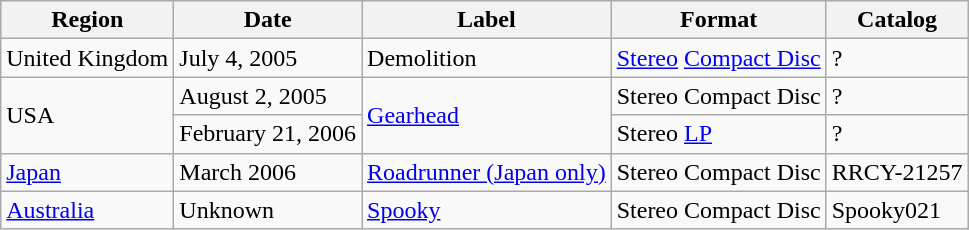<table class="wikitable">
<tr>
<th>Region</th>
<th>Date</th>
<th>Label</th>
<th>Format</th>
<th>Catalog</th>
</tr>
<tr>
<td>United Kingdom</td>
<td>July 4, 2005</td>
<td>Demolition</td>
<td><a href='#'>Stereo</a> <a href='#'>Compact Disc</a></td>
<td>?</td>
</tr>
<tr>
<td rowspan="2">USA</td>
<td>August 2, 2005</td>
<td rowspan="2"><a href='#'>Gearhead</a></td>
<td>Stereo Compact Disc</td>
<td>?</td>
</tr>
<tr>
<td>February 21, 2006</td>
<td>Stereo <a href='#'>LP</a></td>
<td>?</td>
</tr>
<tr>
<td><a href='#'>Japan</a></td>
<td>March 2006</td>
<td><a href='#'>Roadrunner (Japan only)</a></td>
<td>Stereo Compact Disc</td>
<td>RRCY-21257</td>
</tr>
<tr>
<td><a href='#'>Australia</a></td>
<td>Unknown</td>
<td><a href='#'>Spooky</a></td>
<td>Stereo Compact Disc</td>
<td>Spooky021</td>
</tr>
</table>
